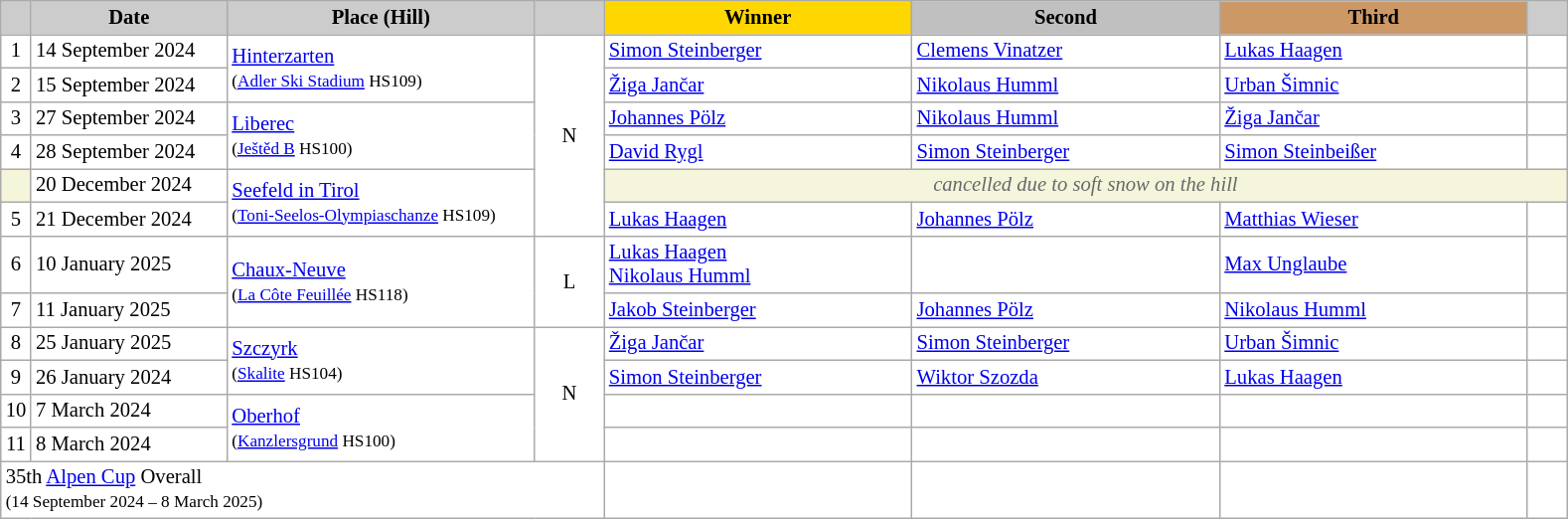<table class="wikitable plainrowheaders" style="background:#fff; font-size:86%; line-height:16px; border:grey solid 1px; border-collapse:collapse;">
<tr>
<th scope="col" style="background:#ccc; width=30 px;"></th>
<th scope="col" style="background:#ccc; width:125px;">Date</th>
<th scope="col" style="background:#ccc; width:200px;">Place (Hill)</th>
<th scope="col" style="background:#ccc; width:40px;"></th>
<th scope="col" style="background:gold; width:200px;">Winner</th>
<th scope="col" style="background:silver; width:200px;">Second</th>
<th scope="col" style="background:#c96; width:200px;">Third</th>
<th scope="col" style="background:#ccc; width:20px;"></th>
</tr>
<tr>
<td align="center">1</td>
<td>14 September 2024</td>
<td rowspan="2"> <a href='#'>Hinterzarten</a><br><small>(<a href='#'>Adler Ski Stadium</a> HS109)</small></td>
<td rowspan="6" align="center">N</td>
<td> <a href='#'>Simon Steinberger</a></td>
<td> <a href='#'>Clemens Vinatzer</a></td>
<td> <a href='#'>Lukas Haagen</a></td>
<td></td>
</tr>
<tr>
<td align="center">2</td>
<td>15 September 2024</td>
<td> <a href='#'>Žiga Jančar</a></td>
<td> <a href='#'>Nikolaus Humml</a></td>
<td> <a href='#'>Urban Šimnic</a></td>
<td></td>
</tr>
<tr>
<td align="center">3</td>
<td>27 September 2024</td>
<td rowspan="2"> <a href='#'>Liberec</a><br><small>(<a href='#'>Ještěd B</a> HS100)</small></td>
<td> <a href='#'>Johannes Pölz</a></td>
<td> <a href='#'>Nikolaus Humml</a></td>
<td> <a href='#'>Žiga Jančar</a></td>
<td></td>
</tr>
<tr>
<td align="center">4</td>
<td>28 September 2024</td>
<td> <a href='#'>David Rygl</a></td>
<td> <a href='#'>Simon Steinberger</a></td>
<td> <a href='#'>Simon Steinbeißer</a></td>
<td></td>
</tr>
<tr>
<td align="center" bgcolor="f5f5dc"></td>
<td>20 December 2024</td>
<td rowspan="2"> <a href='#'>Seefeld in Tirol</a><br><small>(<a href='#'>Toni-Seelos-Olympiaschanze</a> HS109)</small></td>
<td colspan="4" align="center" bgcolor="f5f5dc" style=color:#696969><em>cancelled due to soft snow on the hill</em></td>
</tr>
<tr>
<td align="center">5</td>
<td>21 December 2024</td>
<td> <a href='#'>Lukas Haagen</a></td>
<td> <a href='#'>Johannes Pölz</a></td>
<td> <a href='#'>Matthias Wieser</a></td>
<td></td>
</tr>
<tr>
<td align="center">6</td>
<td>10 January 2025</td>
<td rowspan="2"> <a href='#'>Chaux-Neuve</a><br><small>(<a href='#'>La Côte Feuillée</a> HS118)</small></td>
<td rowspan="2" align="center">L</td>
<td> <a href='#'>Lukas Haagen</a><br> <a href='#'>Nikolaus Humml</a></td>
<td></td>
<td> <a href='#'>Max Unglaube</a></td>
<td></td>
</tr>
<tr>
<td align="center">7</td>
<td>11 January 2025</td>
<td> <a href='#'>Jakob Steinberger</a></td>
<td> <a href='#'>Johannes Pölz</a></td>
<td> <a href='#'>Nikolaus Humml</a></td>
<td></td>
</tr>
<tr>
<td align="center">8</td>
<td>25 January 2025</td>
<td rowspan="2"> <a href='#'>Szczyrk</a><br><small>(<a href='#'>Skalite</a> HS104)</small></td>
<td rowspan="4" align="center">N</td>
<td> <a href='#'>Žiga Jančar</a></td>
<td> <a href='#'>Simon Steinberger</a></td>
<td> <a href='#'>Urban Šimnic</a></td>
<td></td>
</tr>
<tr>
<td align="center">9</td>
<td>26 January 2024</td>
<td> <a href='#'>Simon Steinberger</a></td>
<td> <a href='#'>Wiktor Szozda</a></td>
<td> <a href='#'>Lukas Haagen</a></td>
<td></td>
</tr>
<tr>
<td align="center">10</td>
<td>7 March 2024</td>
<td rowspan="2"> <a href='#'>Oberhof</a><br><small>(<a href='#'>Kanzlersgrund</a> HS100)</small></td>
<td></td>
<td></td>
<td></td>
<td></td>
</tr>
<tr>
<td align="center">11</td>
<td>8 March 2024</td>
<td></td>
<td></td>
<td></td>
<td></td>
</tr>
<tr>
<td colspan="4">35th <a href='#'>Alpen Cup</a> Overall<br><small>(14 September 2024 – 8 March 2025)</small></td>
<td></td>
<td></td>
<td></td>
<td></td>
</tr>
</table>
